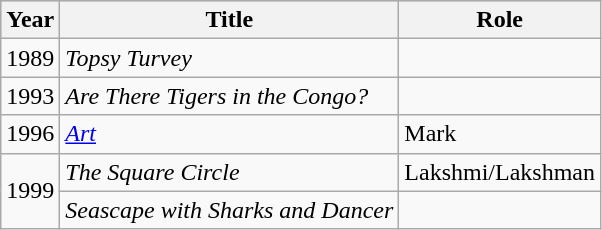<table class="wikitable">
<tr style="background:#CCC; text-align:center;">
<th>Year</th>
<th>Title</th>
<th>Role</th>
</tr>
<tr>
<td>1989</td>
<td><em>Topsy Turvey</em></td>
<td></td>
</tr>
<tr>
<td>1993</td>
<td><em>Are There Tigers in the Congo?</em></td>
<td></td>
</tr>
<tr>
<td>1996</td>
<td><em><a href='#'>Art</a></em></td>
<td>Mark</td>
</tr>
<tr>
<td rowspan= 2>1999</td>
<td><em>The Square Circle</em></td>
<td>Lakshmi/Lakshman</td>
</tr>
<tr>
<td><em>Seascape with Sharks and Dancer </em></td>
<td></td>
</tr>
</table>
